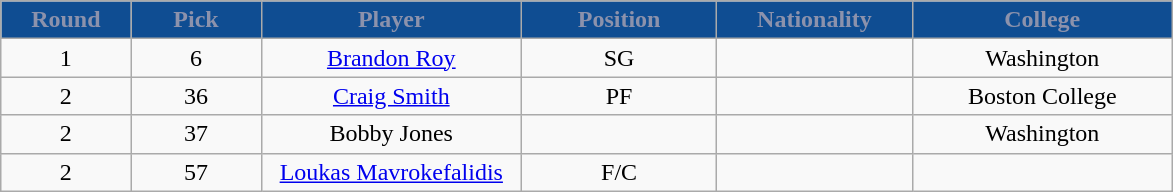<table class="wikitable">
<tr>
<th style="background:#0F4D92; color:#8c92ac" width="10%">Round</th>
<th style="background:#0F4D92; color:#8c92ac" width="10%">Pick</th>
<th style="background:#0F4D92; color:#8c92ac" width="20%">Player</th>
<th style="background:#0F4D92; color:#8c92ac" width="15%">Position</th>
<th style="background:#0F4D92; color:#8c92ac" width="15%">Nationality</th>
<th style="background:#0F4D92; color:#8c92ac" width="20%">College</th>
</tr>
<tr style="text-align: center">
<td>1</td>
<td>6</td>
<td><a href='#'>Brandon Roy</a></td>
<td>SG</td>
<td></td>
<td>Washington</td>
</tr>
<tr style="text-align: center">
<td>2</td>
<td>36</td>
<td><a href='#'>Craig Smith</a></td>
<td>PF</td>
<td></td>
<td>Boston College</td>
</tr>
<tr style="text-align: center">
<td>2</td>
<td>37</td>
<td>Bobby Jones</td>
<td></td>
<td></td>
<td>Washington</td>
</tr>
<tr style="text-align: center">
<td>2</td>
<td>57</td>
<td><a href='#'>Loukas Mavrokefalidis</a></td>
<td>F/C</td>
<td></td>
<td></td>
</tr>
</table>
